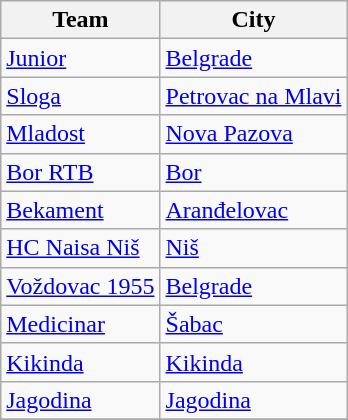<table class="wikitable sortable">
<tr>
<th>Team</th>
<th>City</th>
</tr>
<tr>
<td><a href='#'>Junior</a></td>
<td><a href='#'>Belgrade</a></td>
</tr>
<tr>
<td><a href='#'>Sloga</a></td>
<td><a href='#'>Petrovac na Mlavi</a></td>
</tr>
<tr>
<td><a href='#'>Mladost</a></td>
<td><a href='#'>Nova Pazova</a></td>
</tr>
<tr>
<td><a href='#'>Bor RTB</a></td>
<td><a href='#'>Bor</a></td>
</tr>
<tr>
<td><a href='#'>Bekament</a></td>
<td><a href='#'>Aranđelovac</a></td>
</tr>
<tr>
<td><a href='#'>HC Naisa Niš</a></td>
<td><a href='#'>Niš</a></td>
</tr>
<tr>
<td><a href='#'>Voždovac 1955</a></td>
<td><a href='#'>Belgrade</a></td>
</tr>
<tr>
<td><a href='#'>Medicinar</a></td>
<td><a href='#'>Šabac</a></td>
</tr>
<tr>
<td><a href='#'>Kikinda</a></td>
<td><a href='#'>Kikinda</a></td>
</tr>
<tr>
<td><a href='#'>Jagodina</a></td>
<td><a href='#'>Jagodina</a></td>
</tr>
<tr>
</tr>
</table>
